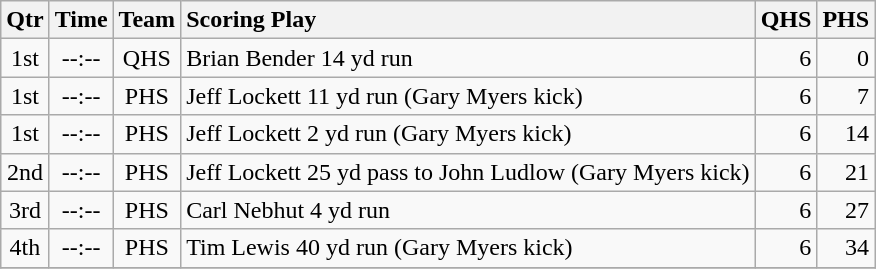<table class="wikitable">
<tr>
<th style="text-align: center;">Qtr</th>
<th style="text-align: center;">Time</th>
<th style="text-align: center;">Team</th>
<th style="text-align: left;">Scoring Play</th>
<th style="text-align: right;">QHS</th>
<th style="text-align: right;">PHS</th>
</tr>
<tr>
<td style="text-align: center;">1st</td>
<td style="text-align: center;">--:--</td>
<td style="text-align: center;">QHS</td>
<td style="text-align: left;">Brian Bender 14 yd run</td>
<td style="text-align: right;">6</td>
<td style="text-align: right;">0</td>
</tr>
<tr>
<td style="text-align: center;">1st</td>
<td style="text-align: center;">--:--</td>
<td style="text-align: center;">PHS</td>
<td style="text-align: left;">Jeff Lockett 11 yd run (Gary Myers kick)</td>
<td style="text-align: right;">6</td>
<td style="text-align: right;">7</td>
</tr>
<tr>
<td style="text-align: center;">1st</td>
<td style="text-align: center;">--:--</td>
<td style="text-align: center;">PHS</td>
<td style="text-align: left;">Jeff Lockett 2 yd run (Gary Myers kick)</td>
<td style="text-align: right;">6</td>
<td style="text-align: right;">14</td>
</tr>
<tr>
<td style="text-align: center;">2nd</td>
<td style="text-align: center;">--:--</td>
<td style="text-align: center;">PHS</td>
<td style="text-align: left;">Jeff Lockett 25 yd pass to John Ludlow (Gary Myers kick)</td>
<td style="text-align: right;">6</td>
<td style="text-align: right;">21</td>
</tr>
<tr>
<td style="text-align: center;">3rd</td>
<td style="text-align: center;">--:--</td>
<td style="text-align: center;">PHS</td>
<td style="text-align: left;">Carl Nebhut 4 yd run</td>
<td style="text-align: right;">6</td>
<td style="text-align: right;">27</td>
</tr>
<tr>
<td style="text-align: center;">4th</td>
<td style="text-align: center;">--:--</td>
<td style="text-align: center;">PHS</td>
<td style="text-align: left;">Tim Lewis 40 yd run (Gary Myers kick)</td>
<td style="text-align: right;">6</td>
<td style="text-align: right;">34</td>
</tr>
<tr>
</tr>
</table>
